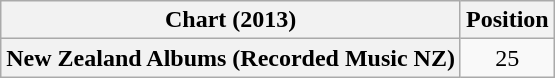<table class="wikitable plainrowheaders" style="text-align:center">
<tr>
<th scope="col">Chart (2013)</th>
<th scope="col">Position</th>
</tr>
<tr>
<th scope="row">New Zealand Albums (Recorded Music NZ)</th>
<td>25</td>
</tr>
</table>
